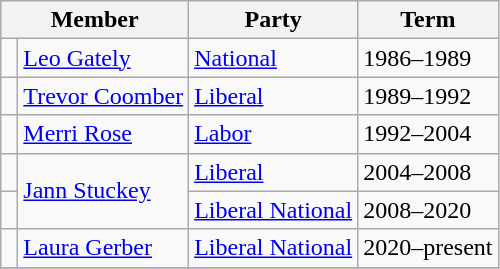<table class="wikitable">
<tr>
<th colspan="2">Member</th>
<th>Party</th>
<th>Term</th>
</tr>
<tr>
<td> </td>
<td><a href='#'>Leo Gately</a></td>
<td><a href='#'>National</a></td>
<td>1986–1989</td>
</tr>
<tr>
<td> </td>
<td><a href='#'>Trevor Coomber</a></td>
<td><a href='#'>Liberal</a></td>
<td>1989–1992</td>
</tr>
<tr>
<td> </td>
<td><a href='#'>Merri Rose</a></td>
<td><a href='#'>Labor</a></td>
<td>1992–2004</td>
</tr>
<tr>
<td> </td>
<td rowspan="2"><a href='#'>Jann Stuckey</a></td>
<td><a href='#'>Liberal</a></td>
<td>2004–2008</td>
</tr>
<tr>
<td> </td>
<td><a href='#'>Liberal National</a></td>
<td>2008–2020</td>
</tr>
<tr>
<td> </td>
<td><a href='#'>Laura Gerber</a></td>
<td><a href='#'>Liberal National</a></td>
<td>2020–present</td>
</tr>
<tr>
</tr>
</table>
